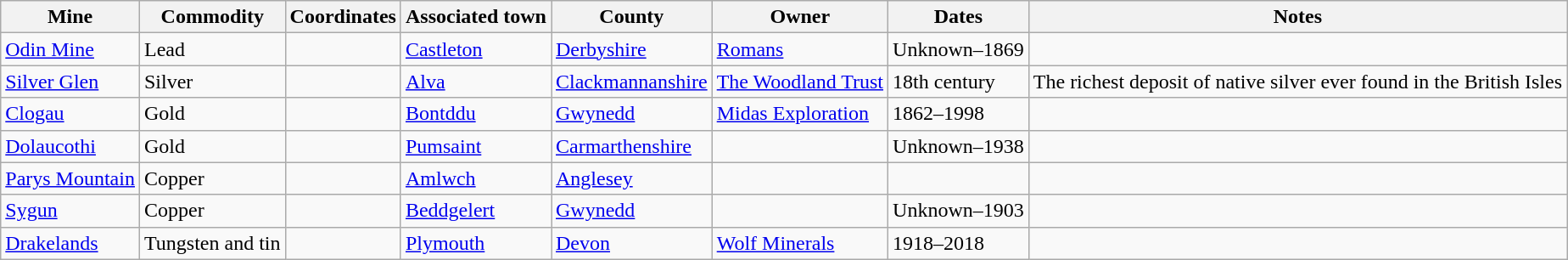<table class="sortable wikitable">
<tr>
<th>Mine</th>
<th>Commodity</th>
<th>Coordinates</th>
<th>Associated town</th>
<th>County</th>
<th>Owner</th>
<th>Dates</th>
<th>Notes</th>
</tr>
<tr>
<td><a href='#'>Odin Mine</a></td>
<td>Lead</td>
<td></td>
<td><a href='#'>Castleton</a></td>
<td><a href='#'>Derbyshire</a></td>
<td><a href='#'>Romans</a></td>
<td>Unknown–1869</td>
<td></td>
</tr>
<tr>
<td><a href='#'>Silver Glen</a></td>
<td>Silver</td>
<td></td>
<td><a href='#'>Alva</a></td>
<td><a href='#'>Clackmannanshire</a></td>
<td><a href='#'>The Woodland Trust</a></td>
<td>18th century</td>
<td>The richest deposit of native silver ever found in the British Isles</td>
</tr>
<tr>
<td><a href='#'>Clogau</a></td>
<td>Gold</td>
<td></td>
<td><a href='#'>Bontddu</a></td>
<td><a href='#'>Gwynedd</a></td>
<td><a href='#'>Midas Exploration</a></td>
<td>1862–1998</td>
<td></td>
</tr>
<tr>
<td><a href='#'>Dolaucothi</a></td>
<td>Gold</td>
<td></td>
<td><a href='#'>Pumsaint</a></td>
<td><a href='#'>Carmarthenshire</a></td>
<td></td>
<td>Unknown–1938</td>
<td></td>
</tr>
<tr>
<td><a href='#'>Parys Mountain</a></td>
<td>Copper</td>
<td></td>
<td><a href='#'>Amlwch</a></td>
<td><a href='#'>Anglesey</a></td>
<td></td>
<td></td>
<td></td>
</tr>
<tr>
<td><a href='#'>Sygun</a></td>
<td>Copper</td>
<td></td>
<td><a href='#'>Beddgelert</a></td>
<td><a href='#'>Gwynedd</a></td>
<td></td>
<td>Unknown–1903</td>
<td></td>
</tr>
<tr>
<td><a href='#'>Drakelands</a></td>
<td>Tungsten and tin</td>
<td></td>
<td><a href='#'>Plymouth</a></td>
<td><a href='#'>Devon</a></td>
<td><a href='#'>Wolf Minerals</a></td>
<td>1918–2018</td>
<td></td>
</tr>
</table>
